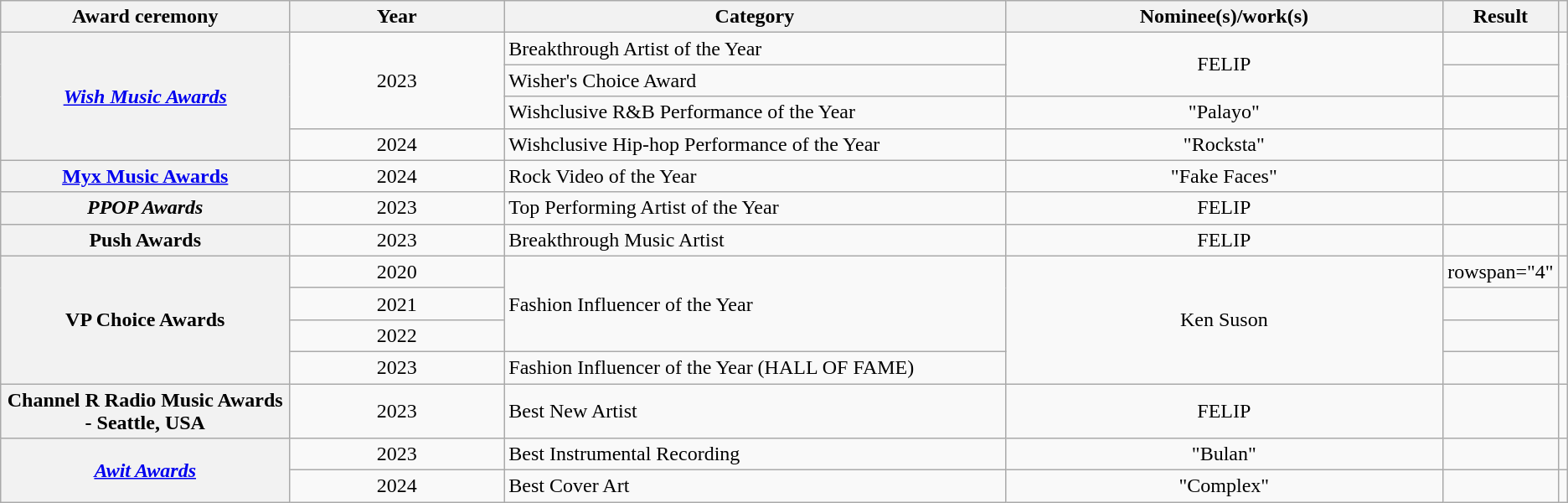<table class="wikitable sortable plainrowheaders">
<tr>
<th width="20%">Award ceremony</th>
<th width="15%">Year</th>
<th width="35%">Category</th>
<th width="35%">Nominee(s)/work(s)</th>
<th width="15%">Result</th>
<th width="5%" class="unsortable"></th>
</tr>
<tr>
<th rowspan="4"><em><a href='#'>Wish Music Awards</a></em></th>
<td rowspan="3" align="center">2023</td>
<td>Breakthrough Artist of the Year</td>
<td rowspan="2" scope="row" align="center">FELIP</td>
<td></td>
<td rowspan="3" align="center"></td>
</tr>
<tr>
<td>Wisher's Choice Award</td>
<td></td>
</tr>
<tr>
<td>Wishclusive R&B Performance of the Year</td>
<td align="center">"Palayo"</td>
<td></td>
</tr>
<tr>
<td rowspan="1" align="center">2024</td>
<td>Wishclusive Hip-hop Performance of the Year</td>
<td align="center">"Rocksta"</td>
<td></td>
<td align="center"></td>
</tr>
<tr>
<th><a href='#'>Myx Music Awards</a></th>
<td rowspan="1" align="center">2024</td>
<td>Rock Video of the Year</td>
<td align="center">"Fake Faces"</td>
<td></td>
<td align="center"></td>
</tr>
<tr>
<th rowspan="1"><em>PPOP Awards</em></th>
<td rowspan="1" align="center">2023</td>
<td>Top Performing Artist of the Year</td>
<td align="center">FELIP</td>
<td></td>
<td align="center"></td>
</tr>
<tr>
<th>Push Awards</th>
<td rowspan="1" align="center">2023</td>
<td>Breakthrough Music Artist</td>
<td align="center">FELIP</td>
<td></td>
<td align="center"></td>
</tr>
<tr>
<th rowspan="4">VP Choice Awards</th>
<td align="center">2020</td>
<td rowspan="3">Fashion Influencer of the Year</td>
<td rowspan="4" align="center">Ken Suson</td>
<td>rowspan="4" </td>
<td align="center"></td>
</tr>
<tr>
<td rowspan="1" align="center">2021</td>
<td align="center"></td>
</tr>
<tr>
<td rowspan="1" align="center">2022</td>
<td align="center"></td>
</tr>
<tr>
<td rowspan="1" align="center">2023</td>
<td>Fashion Influencer of the Year (HALL OF FAME)</td>
<td align="center"></td>
</tr>
<tr>
<th rowspan="1" scope="row">Channel R Radio Music Awards - Seattle, USA</th>
<td rowspan="1" align="center">2023</td>
<td>Best New Artist</td>
<td align="center">FELIP</td>
<td></td>
<td rowspan="1" align="center"></td>
</tr>
<tr>
<th rowspan="2" scope="row"><em><a href='#'>Awit Awards</a></em></th>
<td rowspan="1" align="center">2023</td>
<td scope="row">Best Instrumental Recording</td>
<td rowspan="1" scope="row" align="center">"Bulan"</td>
<td></td>
<td rowspan="1" align="center"></td>
</tr>
<tr>
<td align="center">2024</td>
<td>Best Cover Art</td>
<td align="center">"Complex"</td>
<td></td>
<td align="center"></td>
</tr>
</table>
